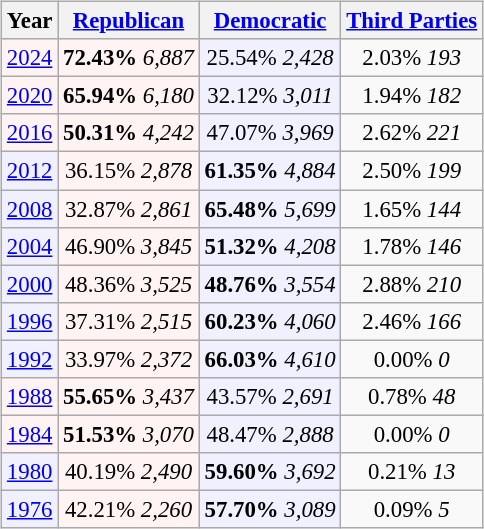<table class="wikitable" style="float:right; font-size:95%;">
<tr bgcolor=lightgrey>
<th>Year</th>
<th><a href='#'>Republican</a></th>
<th><a href='#'>Democratic</a></th>
<th><a href='#'>Third Parties</a></th>
</tr>
<tr>
<td align="center" bgcolor="#fff3f3"><a href='#'>2024</a></td>
<td align="center" bgcolor="#fff3f3"><strong>72.43%</strong> <em>6,887</em></td>
<td align="center" bgcolor="#f0f0ff">25.54% <em>2,428</em></td>
<td align="center">2.03% <em>193</em></td>
</tr>
<tr>
<td align="center" bgcolor="#fff3f3"><a href='#'>2020</a></td>
<td align="center" bgcolor="#fff3f3"><strong>65.94%</strong> <em>6,180</em></td>
<td align="center" bgcolor="#f0f0ff">32.12% <em>3,011</em></td>
<td align="center">1.94% <em>182</em></td>
</tr>
<tr>
<td align="center" bgcolor="#fff3f3"><a href='#'>2016</a></td>
<td align="center" bgcolor="#fff3f3"><strong>50.31%</strong> <em>4,242</em></td>
<td align="center" bgcolor="#f0f0ff">47.07% <em>3,969</em></td>
<td align="center">2.62% <em>221</em></td>
</tr>
<tr>
<td align="center" bgcolor="#f0f0ff"><a href='#'>2012</a></td>
<td align="center" bgcolor="#fff3f3">36.15% <em>2,878</em></td>
<td align="center" bgcolor="#f0f0ff"><strong>61.35%</strong> <em>4,884</em></td>
<td align="center">2.50% <em>199</em></td>
</tr>
<tr>
<td align="center" bgcolor="#f0f0ff"><a href='#'>2008</a></td>
<td align="center" bgcolor="#fff3f3">32.87% <em>2,861</em></td>
<td align="center" bgcolor="#f0f0ff"><strong>65.48%</strong> <em>5,699</em></td>
<td align="center">1.65% <em>144</em></td>
</tr>
<tr>
<td align="center" bgcolor="#f0f0ff"><a href='#'>2004</a></td>
<td align="center" bgcolor="#fff3f3">46.90% <em>3,845</em></td>
<td align="center" bgcolor="#f0f0ff"><strong>51.32%</strong> <em>4,208</em></td>
<td align="center">1.78% <em>146</em></td>
</tr>
<tr>
<td align="center" bgcolor="#f0f0ff"><a href='#'>2000</a></td>
<td align="center" bgcolor="#fff3f3">48.36% <em>3,525</em></td>
<td align="center" bgcolor="#f0f0ff"><strong>48.76%</strong> <em>3,554</em></td>
<td align="center">2.88% <em>210</em></td>
</tr>
<tr>
<td align="center" bgcolor="#f0f0ff"><a href='#'>1996</a></td>
<td align="center" bgcolor="#fff3f3">37.31% <em>2,515</em></td>
<td align="center" bgcolor="#f0f0ff"><strong>60.23%</strong> <em>4,060</em></td>
<td align="center">2.46% <em>166</em></td>
</tr>
<tr>
<td align="center" bgcolor="#f0f0ff"><a href='#'>1992</a></td>
<td align="center" bgcolor="#fff3f3">33.97% <em>2,372</em></td>
<td align="center" bgcolor="#f0f0ff"><strong>66.03%</strong> <em>4,610</em></td>
<td align="center">0.00% <em>0</em></td>
</tr>
<tr>
<td align="center" bgcolor="#fff3f3"><a href='#'>1988</a></td>
<td align="center" bgcolor="#fff3f3"><strong>55.65%</strong> <em>3,437</em></td>
<td align="center" bgcolor="#f0f0ff">43.57% <em>2,691</em></td>
<td align="center">0.78% <em>48</em></td>
</tr>
<tr>
<td align="center" bgcolor="#fff3f3"><a href='#'>1984</a></td>
<td align="center" bgcolor="#fff3f3"><strong>51.53%</strong> <em>3,070</em></td>
<td align="center" bgcolor="#f0f0ff">48.47% <em>2,888</em></td>
<td align="center">0.00% <em>0</em></td>
</tr>
<tr>
<td align="center" bgcolor="#f0f0ff"><a href='#'>1980</a></td>
<td align="center" bgcolor="#fff3f3">40.19% <em>2,490</em></td>
<td align="center" bgcolor="#f0f0ff"><strong>59.60%</strong> <em>3,692</em></td>
<td align="center">0.21% <em>13</em></td>
</tr>
<tr>
<td align="center" bgcolor="#f0f0ff"><a href='#'>1976</a></td>
<td align="center" bgcolor="#fff3f3">42.21% <em>2,260</em></td>
<td align="center" bgcolor="#f0f0ff"><strong>57.70%</strong> <em>3,089</em></td>
<td align="center">0.09% <em>5</em></td>
</tr>
</table>
